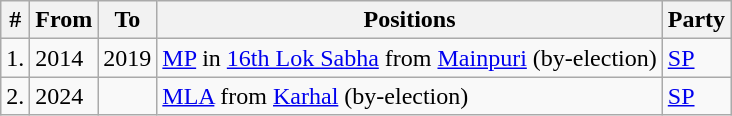<table class="wikitable">
<tr>
<th>#</th>
<th>From</th>
<th>To</th>
<th>Positions</th>
<th>Party</th>
</tr>
<tr>
<td>1.</td>
<td>2014</td>
<td>2019</td>
<td><a href='#'>MP</a> in <a href='#'>16th Lok Sabha</a> from <a href='#'>Mainpuri</a> (by-election)</td>
<td><a href='#'>SP</a></td>
</tr>
<tr>
<td>2.</td>
<td>2024</td>
<td></td>
<td><a href='#'>MLA</a> from <a href='#'>Karhal</a> (by-election)</td>
<td><a href='#'>SP</a></td>
</tr>
</table>
